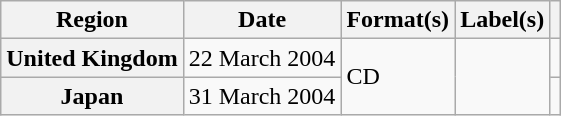<table class="wikitable plainrowheaders">
<tr>
<th scope="col">Region</th>
<th scope="col">Date</th>
<th scope="col">Format(s)</th>
<th scope="col">Label(s)</th>
<th scope="col"></th>
</tr>
<tr>
<th scope="row">United Kingdom</th>
<td>22 March 2004</td>
<td rowspan="2">CD</td>
<td rowspan="2"></td>
<td></td>
</tr>
<tr>
<th scope="row">Japan</th>
<td>31 March 2004</td>
<td></td>
</tr>
</table>
